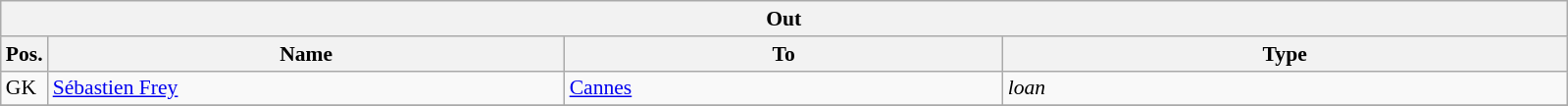<table class="wikitable" style="font-size:90%;">
<tr>
<th colspan="4">Out</th>
</tr>
<tr>
<th width=3%>Pos.</th>
<th width=33%>Name</th>
<th width=28%>To</th>
<th width=36%>Type</th>
</tr>
<tr>
<td>GK</td>
<td><a href='#'>Sébastien Frey</a></td>
<td><a href='#'>Cannes</a></td>
<td><em>loan</em></td>
</tr>
<tr>
</tr>
</table>
